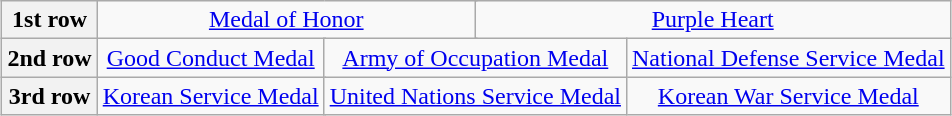<table class="wikitable" style="margin:1em auto; text-align:center;">
<tr>
<th>1st row</th>
<td colspan="6"><a href='#'>Medal of Honor</a></td>
<td colspan="6"><a href='#'>Purple Heart</a></td>
</tr>
<tr>
<th>2nd row</th>
<td colspan="4"><a href='#'>Good Conduct Medal</a></td>
<td colspan="4"><a href='#'>Army of Occupation Medal</a></td>
<td colspan="4"><a href='#'>National Defense Service Medal</a></td>
</tr>
<tr>
<th>3rd row</th>
<td colspan="4"><a href='#'>Korean Service Medal</a> <br></td>
<td colspan="4"><a href='#'>United Nations Service Medal</a> <br></td>
<td colspan="4"><a href='#'>Korean War Service Medal</a></td>
</tr>
</table>
